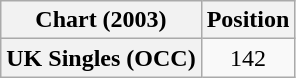<table class="wikitable plainrowheaders" style="text-align:center">
<tr>
<th>Chart (2003)</th>
<th>Position</th>
</tr>
<tr>
<th scope="row">UK Singles (OCC)</th>
<td>142</td>
</tr>
</table>
